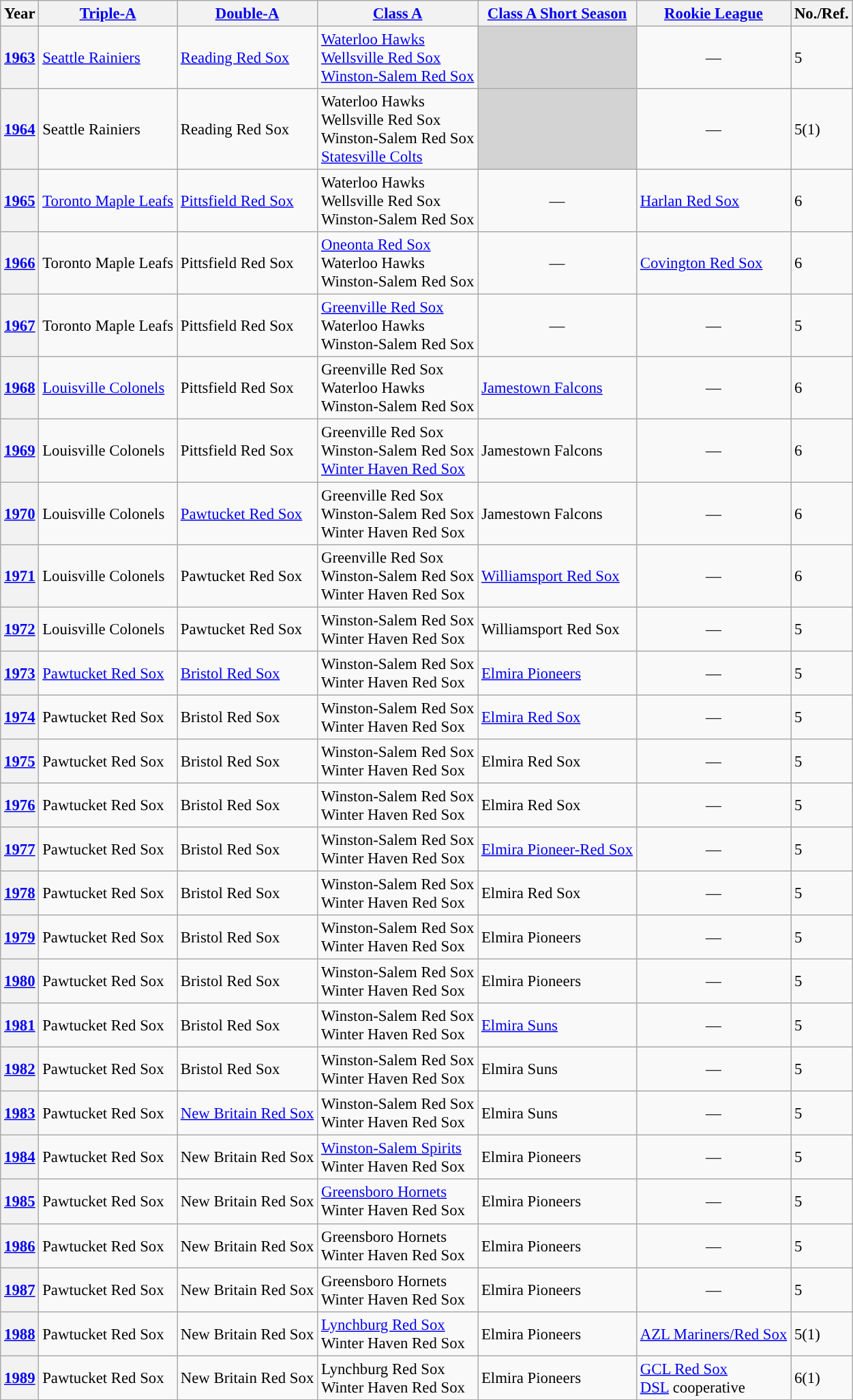<table class="wikitable" style="text-align:left; font-size: 95%;">
<tr>
<th>Year</th>
<th><a href='#'><span>Triple-A</span></a></th>
<th><a href='#'><span>Double-A</span></a></th>
<th><a href='#'><span>Class A</span></a></th>
<th><a href='#'><span>Class A Short Season</span></a></th>
<th><a href='#'><span>Rookie League</span></a></th>
<th>No./Ref.</th>
</tr>
<tr>
<th><a href='#'>1963</a></th>
<td><a href='#'>Seattle Rainiers</a></td>
<td><a href='#'>Reading Red Sox</a></td>
<td><a href='#'>Waterloo Hawks</a><br><a href='#'>Wellsville Red Sox</a><br><a href='#'>Winston-Salem Red Sox</a></td>
<td bgcolor=lightgrey></td>
<td align="center">—</td>
<td>5</td>
</tr>
<tr>
<th><a href='#'>1964</a></th>
<td>Seattle Rainiers</td>
<td>Reading Red Sox</td>
<td>Waterloo Hawks<br>Wellsville Red Sox<br>Winston-Salem Red Sox<br><a href='#'>Statesville Colts</a></td>
<td bgcolor=lightgrey></td>
<td align="center">—</td>
<td>5(1)</td>
</tr>
<tr>
<th><a href='#'>1965</a></th>
<td><a href='#'>Toronto Maple Leafs</a></td>
<td><a href='#'>Pittsfield Red Sox</a></td>
<td>Waterloo Hawks<br>Wellsville Red Sox<br>Winston-Salem Red Sox</td>
<td align="center">—</td>
<td><a href='#'>Harlan Red Sox</a></td>
<td>6</td>
</tr>
<tr>
<th><a href='#'>1966</a></th>
<td>Toronto Maple Leafs</td>
<td>Pittsfield Red Sox</td>
<td><a href='#'>Oneonta Red Sox</a><br>Waterloo Hawks<br>Winston-Salem Red Sox</td>
<td align="center">—</td>
<td><a href='#'>Covington Red Sox</a></td>
<td>6</td>
</tr>
<tr>
<th><a href='#'>1967</a></th>
<td>Toronto Maple Leafs</td>
<td>Pittsfield Red Sox</td>
<td><a href='#'>Greenville Red Sox</a><br>Waterloo Hawks<br>Winston-Salem Red Sox</td>
<td align="center">—</td>
<td align="center">—</td>
<td>5</td>
</tr>
<tr>
<th><a href='#'>1968</a></th>
<td><a href='#'>Louisville Colonels</a></td>
<td>Pittsfield Red Sox</td>
<td>Greenville Red Sox<br>Waterloo Hawks<br>Winston-Salem Red Sox</td>
<td><a href='#'>Jamestown Falcons</a></td>
<td align="center">—</td>
<td>6</td>
</tr>
<tr>
<th><a href='#'>1969</a></th>
<td>Louisville Colonels</td>
<td>Pittsfield Red Sox</td>
<td>Greenville Red Sox<br>Winston-Salem Red Sox<br><a href='#'>Winter Haven Red Sox</a></td>
<td>Jamestown Falcons</td>
<td align="center">—</td>
<td>6</td>
</tr>
<tr>
<th><a href='#'>1970</a></th>
<td>Louisville Colonels</td>
<td><a href='#'>Pawtucket Red Sox</a></td>
<td>Greenville Red Sox<br>Winston-Salem Red Sox<br>Winter Haven Red Sox</td>
<td>Jamestown Falcons</td>
<td align="center">—</td>
<td>6</td>
</tr>
<tr>
<th><a href='#'>1971</a></th>
<td>Louisville Colonels</td>
<td>Pawtucket Red Sox</td>
<td>Greenville Red Sox<br>Winston-Salem Red Sox<br>Winter Haven Red Sox</td>
<td><a href='#'>Williamsport Red Sox</a></td>
<td align="center">—</td>
<td>6</td>
</tr>
<tr>
<th><a href='#'>1972</a></th>
<td>Louisville Colonels</td>
<td>Pawtucket Red Sox</td>
<td>Winston-Salem Red Sox<br>Winter Haven Red Sox</td>
<td>Williamsport Red Sox</td>
<td align="center">—</td>
<td>5</td>
</tr>
<tr>
<th><a href='#'>1973</a></th>
<td><a href='#'>Pawtucket Red Sox</a></td>
<td><a href='#'>Bristol Red Sox</a></td>
<td>Winston-Salem Red Sox<br>Winter Haven Red Sox</td>
<td><a href='#'>Elmira Pioneers</a></td>
<td align="center">—</td>
<td>5</td>
</tr>
<tr>
<th><a href='#'>1974</a></th>
<td>Pawtucket Red Sox</td>
<td>Bristol Red Sox</td>
<td>Winston-Salem Red Sox<br>Winter Haven Red Sox</td>
<td><a href='#'>Elmira Red Sox</a></td>
<td align="center">—</td>
<td>5</td>
</tr>
<tr>
<th><a href='#'>1975</a></th>
<td>Pawtucket Red Sox</td>
<td>Bristol Red Sox</td>
<td>Winston-Salem Red Sox<br>Winter Haven Red Sox</td>
<td>Elmira Red Sox</td>
<td align="center">—</td>
<td>5</td>
</tr>
<tr>
<th><a href='#'>1976</a></th>
<td>Pawtucket Red Sox</td>
<td>Bristol Red Sox</td>
<td>Winston-Salem Red Sox<br>Winter Haven Red Sox</td>
<td>Elmira Red Sox</td>
<td align="center">—</td>
<td>5</td>
</tr>
<tr>
<th><a href='#'>1977</a></th>
<td>Pawtucket Red Sox</td>
<td>Bristol Red Sox</td>
<td>Winston-Salem Red Sox<br>Winter Haven Red Sox</td>
<td><a href='#'>Elmira Pioneer-Red Sox</a></td>
<td align="center">—</td>
<td>5</td>
</tr>
<tr>
<th><a href='#'>1978</a></th>
<td>Pawtucket Red Sox</td>
<td>Bristol Red Sox</td>
<td>Winston-Salem Red Sox<br>Winter Haven Red Sox</td>
<td>Elmira Red Sox</td>
<td align="center">—</td>
<td>5</td>
</tr>
<tr>
<th><a href='#'>1979</a></th>
<td>Pawtucket Red Sox</td>
<td>Bristol Red Sox</td>
<td>Winston-Salem Red Sox<br>Winter Haven Red Sox</td>
<td>Elmira Pioneers</td>
<td align="center">—</td>
<td>5</td>
</tr>
<tr>
<th><a href='#'>1980</a></th>
<td>Pawtucket Red Sox</td>
<td>Bristol Red Sox</td>
<td>Winston-Salem Red Sox<br>Winter Haven Red Sox</td>
<td>Elmira Pioneers</td>
<td align="center">—</td>
<td>5</td>
</tr>
<tr>
<th><a href='#'>1981</a></th>
<td>Pawtucket Red Sox</td>
<td>Bristol Red Sox</td>
<td>Winston-Salem Red Sox<br>Winter Haven Red Sox</td>
<td><a href='#'>Elmira Suns</a></td>
<td align="center">—</td>
<td>5</td>
</tr>
<tr>
<th><a href='#'>1982</a></th>
<td>Pawtucket Red Sox</td>
<td>Bristol Red Sox</td>
<td>Winston-Salem Red Sox<br>Winter Haven Red Sox</td>
<td>Elmira Suns</td>
<td align="center">—</td>
<td>5</td>
</tr>
<tr>
<th><a href='#'>1983</a></th>
<td>Pawtucket Red Sox</td>
<td><a href='#'>New Britain Red Sox</a></td>
<td>Winston-Salem Red Sox<br>Winter Haven Red Sox</td>
<td>Elmira Suns</td>
<td align="center">—</td>
<td>5</td>
</tr>
<tr>
<th><a href='#'>1984</a></th>
<td>Pawtucket Red Sox</td>
<td>New Britain Red Sox</td>
<td><a href='#'>Winston-Salem Spirits</a><br>Winter Haven Red Sox</td>
<td>Elmira Pioneers</td>
<td align="center">—</td>
<td>5</td>
</tr>
<tr>
<th><a href='#'>1985</a></th>
<td>Pawtucket Red Sox</td>
<td>New Britain Red Sox</td>
<td><a href='#'>Greensboro Hornets</a><br>Winter Haven Red Sox</td>
<td>Elmira Pioneers</td>
<td align="center">—</td>
<td>5</td>
</tr>
<tr>
<th><a href='#'>1986</a></th>
<td>Pawtucket Red Sox</td>
<td>New Britain Red Sox</td>
<td>Greensboro Hornets<br>Winter Haven Red Sox</td>
<td>Elmira Pioneers</td>
<td align="center">—</td>
<td>5</td>
</tr>
<tr>
<th><a href='#'>1987</a></th>
<td>Pawtucket Red Sox</td>
<td>New Britain Red Sox</td>
<td>Greensboro Hornets<br>Winter Haven Red Sox</td>
<td>Elmira Pioneers</td>
<td align="center">—</td>
<td>5</td>
</tr>
<tr>
<th><a href='#'>1988</a></th>
<td>Pawtucket Red Sox</td>
<td>New Britain Red Sox</td>
<td><a href='#'>Lynchburg Red Sox</a><br>Winter Haven Red Sox</td>
<td>Elmira Pioneers</td>
<td><a href='#'>AZL Mariners/Red Sox</a></td>
<td>5(1)</td>
</tr>
<tr>
<th><a href='#'>1989</a></th>
<td>Pawtucket Red Sox</td>
<td>New Britain Red Sox</td>
<td>Lynchburg Red Sox<br>Winter Haven Red Sox</td>
<td>Elmira Pioneers</td>
<td><a href='#'>GCL Red Sox</a><br><a href='#'>DSL</a> cooperative</td>
<td>6(1)</td>
</tr>
</table>
